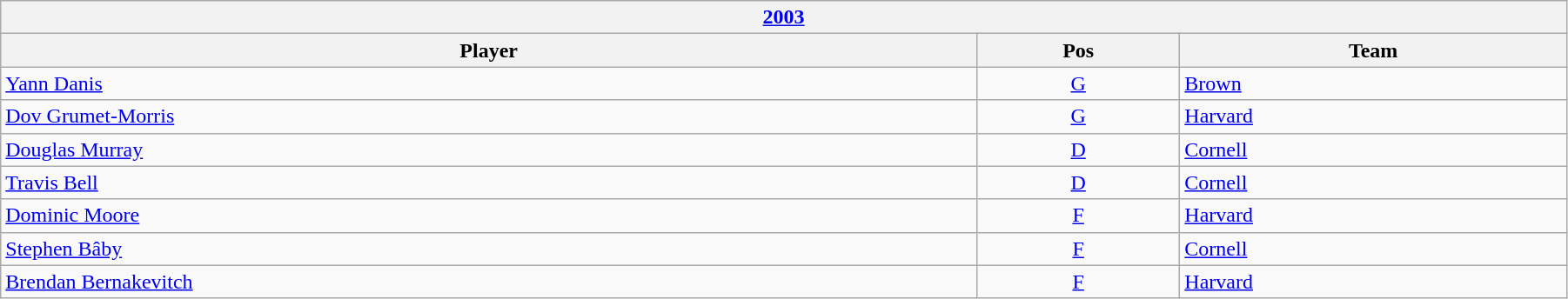<table class="wikitable" width=95%>
<tr>
<th colspan=3><a href='#'>2003</a></th>
</tr>
<tr>
<th>Player</th>
<th>Pos</th>
<th>Team</th>
</tr>
<tr>
<td><a href='#'>Yann Danis</a></td>
<td align=center><a href='#'>G</a></td>
<td><a href='#'>Brown</a></td>
</tr>
<tr>
<td><a href='#'>Dov Grumet-Morris</a></td>
<td align=center><a href='#'>G</a></td>
<td><a href='#'>Harvard</a></td>
</tr>
<tr>
<td><a href='#'>Douglas Murray</a></td>
<td align=center><a href='#'>D</a></td>
<td><a href='#'>Cornell</a></td>
</tr>
<tr>
<td><a href='#'>Travis Bell</a></td>
<td align=center><a href='#'>D</a></td>
<td><a href='#'>Cornell</a></td>
</tr>
<tr>
<td><a href='#'>Dominic Moore</a></td>
<td align=center><a href='#'>F</a></td>
<td><a href='#'>Harvard</a></td>
</tr>
<tr>
<td><a href='#'>Stephen Bâby</a></td>
<td align=center><a href='#'>F</a></td>
<td><a href='#'>Cornell</a></td>
</tr>
<tr>
<td><a href='#'>Brendan Bernakevitch</a></td>
<td align=center><a href='#'>F</a></td>
<td><a href='#'>Harvard</a></td>
</tr>
</table>
